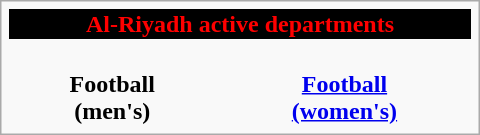<table class="infobox" style="width: 20em; font-size: 95%em;">
<tr style="color: red; background: black; text-align:center;">
<th colspan="3" style="text-align: center">Al-Riyadh active departments</th>
</tr>
<tr style="text-align: center">
<td><br><strong>Football<br>(men's)</strong></td>
<td><br><strong><a href='#'>Football<br>(women's)</a></strong></td>
</tr>
</table>
